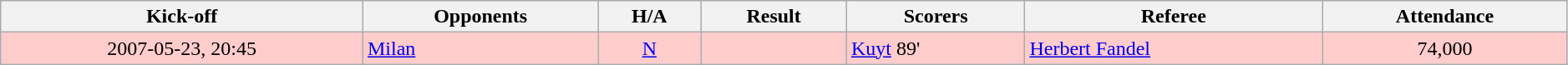<table class="wikitable" style="width:99%;">
<tr style="background:#f0f6ff;">
<th>Kick-off</th>
<th>Opponents</th>
<th>H/A</th>
<th>Result</th>
<th>Scorers</th>
<th>Referee</th>
<th>Attendance</th>
</tr>
<tr style="background:#fcc;">
<td align=center>2007-05-23, 20:45</td>
<td> <a href='#'>Milan</a></td>
<td align=center><a href='#'>N</a></td>
<td align=center></td>
<td><a href='#'>Kuyt</a> 89'</td>
<td> <a href='#'>Herbert Fandel</a></td>
<td align=center>74,000</td>
</tr>
</table>
